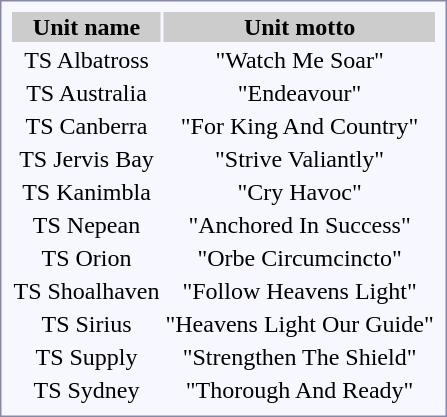<table class="mw-collapsible mw-collapsed" style="border:1px solid #8888aa; background:#f7f8ff; text-align:center; padding:5px;">
<tr style="background:#CCCCCC">
<th>Unit name</th>
<th>Unit motto</th>
</tr>
<tr>
<td>TS Albatross</td>
<td>"Watch Me Soar"</td>
</tr>
<tr>
<td>TS Australia</td>
<td>"Endeavour"</td>
</tr>
<tr>
<td>TS Canberra</td>
<td>"For King And Country"</td>
</tr>
<tr>
<td>TS Jervis Bay</td>
<td>"Strive Valiantly"</td>
</tr>
<tr>
<td>TS Kanimbla</td>
<td>"Cry Havoc"</td>
</tr>
<tr>
<td>TS Nepean</td>
<td>"Anchored In Success"</td>
</tr>
<tr>
<td>TS Orion</td>
<td>"Orbe Circumcincto"</td>
</tr>
<tr>
<td>TS Shoalhaven</td>
<td>"Follow Heavens Light"</td>
</tr>
<tr>
<td>TS Sirius</td>
<td>"Heavens Light Our Guide"</td>
</tr>
<tr>
<td>TS Supply</td>
<td>"Strengthen The Shield"</td>
</tr>
<tr>
<td>TS Sydney</td>
<td>"Thorough And Ready"</td>
</tr>
</table>
